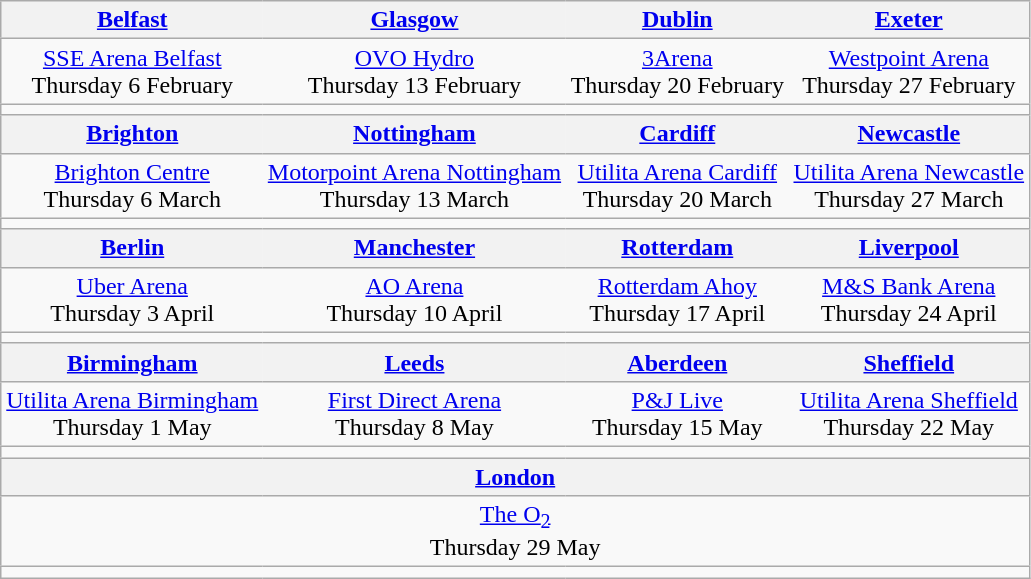<table class="wikitable" style="text-align:center;">
<tr>
<th style="border-left:none; border-right:none;"> <a href='#'>Belfast</a></th>
<th style="border-left:none; border-right:none;"> <a href='#'>Glasgow</a></th>
<th style="border-left:none; border-right:none;"> <a href='#'>Dublin</a></th>
<th style="border-left:none; border-right:none;"> <a href='#'>Exeter</a></th>
</tr>
<tr>
<td style="border-left:none; border-right:none;"><a href='#'>SSE Arena Belfast</a><br>Thursday 6 February</td>
<td style="border-left:none; border-right:none;"><a href='#'>OVO Hydro</a><br>Thursday 13 February</td>
<td style="border-left:none; border-right:none;"><a href='#'>3Arena</a><br>Thursday 20 February</td>
<td style="border-left:none; border-right:none;"><a href='#'>Westpoint Arena</a><br>Thursday 27 February</td>
</tr>
<tr>
<td style="border:none;"></td>
<td style="border:none;"></td>
<td style="border:none;"></td>
<td style="border:none;"></td>
</tr>
<tr>
<th style="border-left:none; border-right:none;"> <a href='#'>Brighton</a></th>
<th style="border-left:none; border-right:none;"> <a href='#'>Nottingham</a></th>
<th style="border-left:none; border-right:none;"> <a href='#'>Cardiff</a></th>
<th style="border-left:none; border-right:none;"> <a href='#'>Newcastle</a></th>
</tr>
<tr>
<td style="border-left:none; border-right:none;"><a href='#'>Brighton Centre</a><br>Thursday 6 March</td>
<td style="border-left:none; border-right:none;"><a href='#'>Motorpoint Arena Nottingham</a><br>Thursday 13 March</td>
<td style="border-left:none; border-right:none;"><a href='#'>Utilita Arena Cardiff</a><br>Thursday 20 March</td>
<td style="border-left:none; border-right:none;"><a href='#'>Utilita Arena Newcastle</a><br>Thursday 27 March</td>
</tr>
<tr>
<td style="border:none;"></td>
<td style="border:none;"></td>
<td style="border:none;"></td>
<td style="border:none;"></td>
</tr>
<tr>
<th style="border-left:none; border-right:none;"> <a href='#'>Berlin</a></th>
<th style="border-left:none; border-right:none;"> <a href='#'>Manchester</a></th>
<th style="border-left:none; border-right:none;"> <a href='#'>Rotterdam</a></th>
<th style="border-left:none; border-right:none;"> <a href='#'>Liverpool</a></th>
</tr>
<tr>
<td style="border-left:none; border-right:none;"><a href='#'>Uber Arena</a><br>Thursday 3 April</td>
<td style="border-left:none; border-right:none;"><a href='#'>AO Arena</a><br>Thursday 10 April</td>
<td style="border-left:none; border-right:none;"><a href='#'>Rotterdam Ahoy</a><br>Thursday 17 April</td>
<td style="border-left:none; border-right:none;"><a href='#'>M&S Bank Arena</a><br>Thursday 24 April</td>
</tr>
<tr>
<td style="border:none;"></td>
<td style="border:none;"></td>
<td style="border:none;"></td>
<td style="border:none;"></td>
</tr>
<tr>
<th style="border-left:none; border-right:none;"> <a href='#'>Birmingham</a></th>
<th style="border-left:none; border-right:none;"> <a href='#'>Leeds</a></th>
<th style="border-left:none; border-right:none;"> <a href='#'>Aberdeen</a></th>
<th style="border-left:none; border-right:none;"> <a href='#'>Sheffield</a></th>
</tr>
<tr>
<td style="border-left:none; border-right:none;"><a href='#'>Utilita Arena Birmingham</a><br>Thursday 1 May</td>
<td style="border-left:none; border-right:none;"><a href='#'>First Direct Arena</a><br>Thursday 8 May</td>
<td style="border-left:none; border-right:none;"><a href='#'>P&J Live</a><br>Thursday 15 May</td>
<td style="border-left:none; border-right:none;"><a href='#'>Utilita Arena Sheffield</a><br>Thursday 22 May</td>
</tr>
<tr>
<td style="border:none;"></td>
<td style="border:none;"></td>
<td style="border:none;"></td>
<td style="border:none;"></td>
</tr>
<tr>
<th colspan="4" style="border-left:none; border-right:none;"> <a href='#'>London</a></th>
</tr>
<tr>
<td colspan="4" style="border-left:none; border-right:none;"><a href='#'>The O<sub>2</sub></a><br>Thursday 29 May</td>
</tr>
<tr>
<td colspan="4" style="border:none;"></td>
</tr>
</table>
